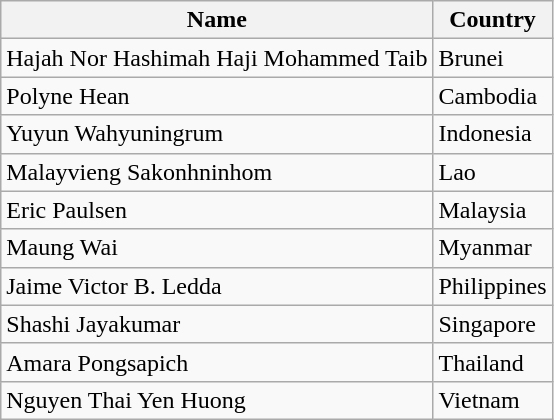<table class="wikitable">
<tr>
<th>Name</th>
<th>Country</th>
</tr>
<tr>
<td>Hajah Nor Hashimah Haji Mohammed Taib</td>
<td>Brunei</td>
</tr>
<tr>
<td>Polyne Hean</td>
<td>Cambodia</td>
</tr>
<tr>
<td>Yuyun Wahyuningrum</td>
<td>Indonesia</td>
</tr>
<tr>
<td>Malayvieng Sakonhninhom</td>
<td>Lao</td>
</tr>
<tr>
<td>Eric Paulsen</td>
<td>Malaysia</td>
</tr>
<tr>
<td>Maung Wai</td>
<td>Myanmar</td>
</tr>
<tr>
<td>Jaime Victor B. Ledda</td>
<td>Philippines</td>
</tr>
<tr>
<td>Shashi Jayakumar</td>
<td>Singapore</td>
</tr>
<tr>
<td>Amara Pongsapich</td>
<td>Thailand</td>
</tr>
<tr>
<td>Nguyen Thai Yen Huong</td>
<td>Vietnam</td>
</tr>
</table>
